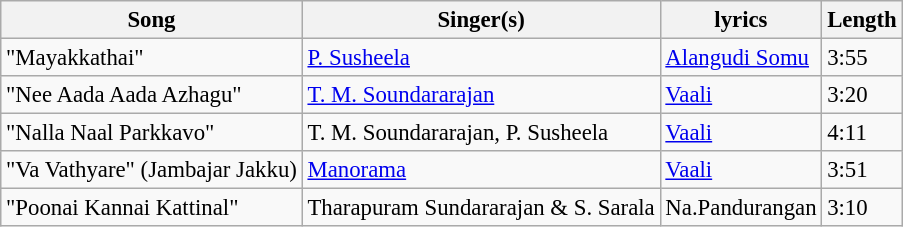<table class="wikitable" style="font-size:95%;">
<tr>
<th>Song</th>
<th>Singer(s)</th>
<th>lyrics</th>
<th>Length</th>
</tr>
<tr>
<td>"Mayakkathai"</td>
<td><a href='#'>P. Susheela</a></td>
<td><a href='#'>Alangudi Somu</a></td>
<td>3:55</td>
</tr>
<tr>
<td>"Nee Aada Aada Azhagu"</td>
<td><a href='#'>T. M. Soundararajan</a></td>
<td><a href='#'>Vaali</a></td>
<td>3:20</td>
</tr>
<tr>
<td>"Nalla Naal Parkkavo"</td>
<td>T. M. Soundararajan, P. Susheela</td>
<td><a href='#'>Vaali</a></td>
<td>4:11</td>
</tr>
<tr>
<td>"Va Vathyare" (Jambajar Jakku)</td>
<td><a href='#'>Manorama</a></td>
<td><a href='#'>Vaali</a></td>
<td>3:51</td>
</tr>
<tr>
<td>"Poonai Kannai Kattinal"</td>
<td>Tharapuram Sundararajan & S. Sarala</td>
<td>Na.Pandurangan</td>
<td>3:10</td>
</tr>
</table>
